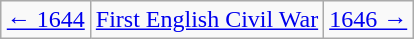<table class="wikitable" style="margin: 1em auto 1em auto">
<tr>
<td><a href='#'>← 1644</a></td>
<td><a href='#'>First English Civil War</a></td>
<td><a href='#'>1646 →</a></td>
</tr>
</table>
